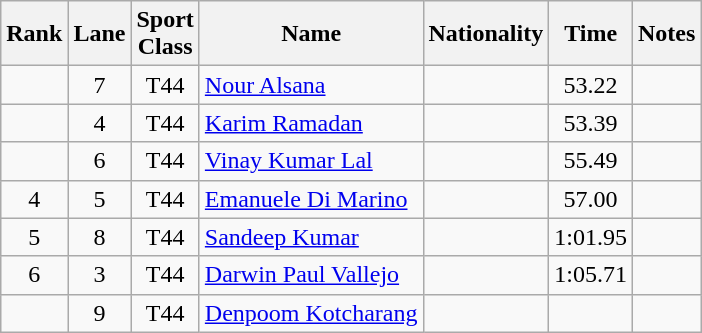<table class="wikitable sortable" style="text-align:center">
<tr>
<th>Rank</th>
<th>Lane</th>
<th>Sport<br>Class</th>
<th>Name</th>
<th>Nationality</th>
<th>Time</th>
<th>Notes</th>
</tr>
<tr>
<td></td>
<td>7</td>
<td>T44</td>
<td align="left"><a href='#'>Nour Alsana</a></td>
<td align="left"></td>
<td>53.22</td>
<td></td>
</tr>
<tr>
<td></td>
<td>4</td>
<td>T44</td>
<td align="left"><a href='#'>Karim Ramadan</a></td>
<td align="left"></td>
<td>53.39</td>
<td></td>
</tr>
<tr>
<td></td>
<td>6</td>
<td>T44</td>
<td align="left"><a href='#'>Vinay Kumar Lal</a></td>
<td align="left"></td>
<td>55.49</td>
<td></td>
</tr>
<tr>
<td>4</td>
<td>5</td>
<td>T44</td>
<td align="left"><a href='#'>Emanuele Di Marino</a></td>
<td align="left"></td>
<td>57.00</td>
<td></td>
</tr>
<tr>
<td>5</td>
<td>8</td>
<td>T44</td>
<td align="left"><a href='#'>Sandeep Kumar</a></td>
<td align="left"></td>
<td>1:01.95</td>
<td></td>
</tr>
<tr>
<td>6</td>
<td>3</td>
<td>T44</td>
<td align="left"><a href='#'>Darwin Paul Vallejo</a></td>
<td align="left"></td>
<td>1:05.71</td>
<td></td>
</tr>
<tr>
<td></td>
<td>9</td>
<td>T44</td>
<td align="left"><a href='#'>Denpoom Kotcharang</a></td>
<td align="left"></td>
<td></td>
<td></td>
</tr>
</table>
